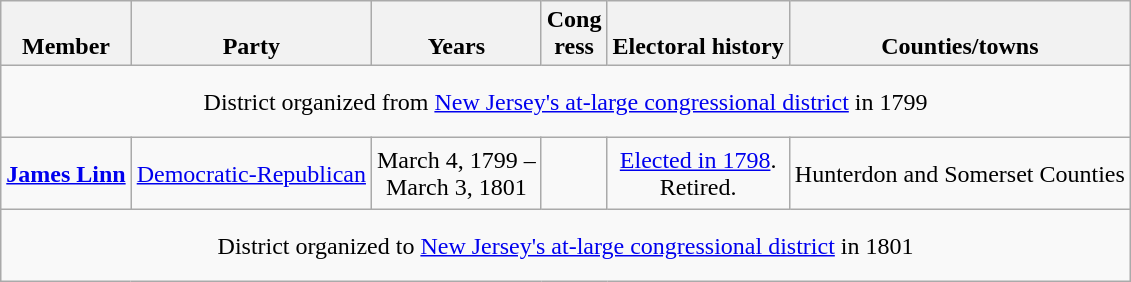<table class=wikitable style="text-align:center">
<tr valign=bottom>
<th>Member<br></th>
<th>Party</th>
<th>Years</th>
<th>Cong<br>ress</th>
<th>Electoral history</th>
<th>Counties/towns</th>
</tr>
<tr style="height:3em">
<td colspan=6>District organized from <a href='#'>New Jersey's at-large congressional district</a> in 1799</td>
</tr>
<tr style="height:3em">
<td align=left><strong><a href='#'>James Linn</a></strong><br></td>
<td><a href='#'>Democratic-Republican</a></td>
<td nowrap>March 4, 1799 –<br>March 3, 1801</td>
<td></td>
<td><a href='#'>Elected in 1798</a>.<br>Retired.</td>
<td>Hunterdon and Somerset Counties</td>
</tr>
<tr style="height:3em">
<td colspan=6>District organized to <a href='#'>New Jersey's at-large congressional district</a> in 1801</td>
</tr>
</table>
